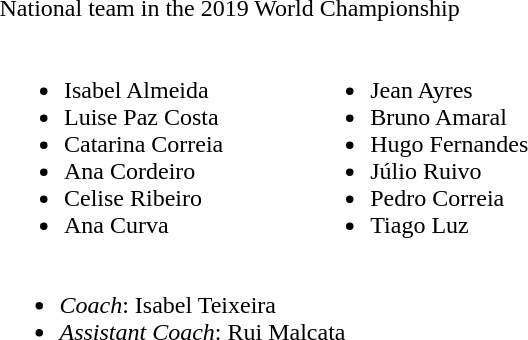<table>
<tr>
<td width="500" style="margin: 0 0 0 0" valig=top><br>National team in the 2019 World Championship<table>
<tr>
<td valign="top"><br><ul><li>Isabel Almeida</li><li>Luise Paz Costa</li><li>Catarina Correia</li><li>Ana Cordeiro</li><li>Celise Ribeiro</li><li>Ana Curva</li></ul></td>
<td width="50"> </td>
<td valign="top"><br><ul><li>Jean Ayres</li><li>Bruno Amaral</li><li>Hugo Fernandes</li><li>Júlio Ruivo</li><li>Pedro Correia</li><li>Tiago Luz</li></ul></td>
</tr>
</table>
<ul><li><em>Coach</em>: Isabel Teixeira</li><li><em>Assistant Coach</em>: Rui Malcata</li></ul></td>
</tr>
</table>
